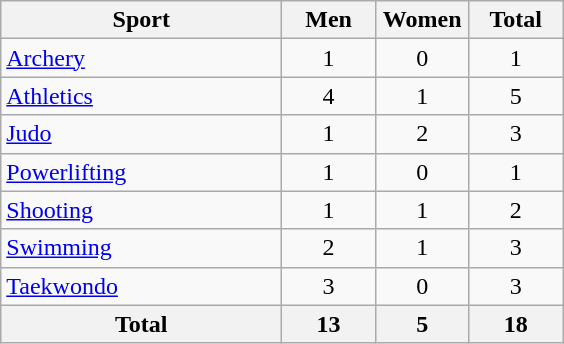<table class="wikitable sortable" style="text-align:center;">
<tr>
<th width=180>Sport</th>
<th width=55>Men</th>
<th width=55>Women</th>
<th width=55>Total</th>
</tr>
<tr>
<td align=left><a href='#'>Archery</a></td>
<td>1</td>
<td>0</td>
<td>1</td>
</tr>
<tr>
<td align=left><a href='#'>Athletics</a></td>
<td>4</td>
<td>1</td>
<td>5</td>
</tr>
<tr>
<td align=left><a href='#'>Judo</a></td>
<td>1</td>
<td>2</td>
<td>3</td>
</tr>
<tr>
<td align=left><a href='#'>Powerlifting</a></td>
<td>1</td>
<td>0</td>
<td>1</td>
</tr>
<tr>
<td align=left><a href='#'>Shooting</a></td>
<td>1</td>
<td>1</td>
<td>2</td>
</tr>
<tr>
<td align=left><a href='#'>Swimming</a></td>
<td>2</td>
<td>1</td>
<td>3</td>
</tr>
<tr>
<td align=left><a href='#'>Taekwondo</a></td>
<td>3</td>
<td>0</td>
<td>3</td>
</tr>
<tr>
<th>Total</th>
<th>13</th>
<th>5</th>
<th>18</th>
</tr>
</table>
